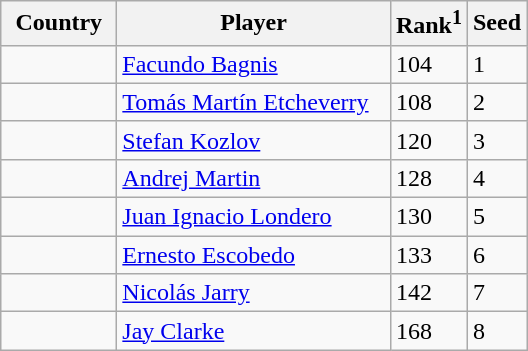<table class="sortable wikitable">
<tr>
<th width="70">Country</th>
<th width="175">Player</th>
<th>Rank<sup>1</sup></th>
<th>Seed</th>
</tr>
<tr>
<td></td>
<td><a href='#'>Facundo Bagnis</a></td>
<td>104</td>
<td>1</td>
</tr>
<tr>
<td></td>
<td><a href='#'>Tomás Martín Etcheverry</a></td>
<td>108</td>
<td>2</td>
</tr>
<tr>
<td></td>
<td><a href='#'>Stefan Kozlov</a></td>
<td>120</td>
<td>3</td>
</tr>
<tr>
<td></td>
<td><a href='#'>Andrej Martin</a></td>
<td>128</td>
<td>4</td>
</tr>
<tr>
<td></td>
<td><a href='#'>Juan Ignacio Londero</a></td>
<td>130</td>
<td>5</td>
</tr>
<tr>
<td></td>
<td><a href='#'>Ernesto Escobedo</a></td>
<td>133</td>
<td>6</td>
</tr>
<tr>
<td></td>
<td><a href='#'>Nicolás Jarry</a></td>
<td>142</td>
<td>7</td>
</tr>
<tr>
<td></td>
<td><a href='#'>Jay Clarke</a></td>
<td>168</td>
<td>8</td>
</tr>
</table>
